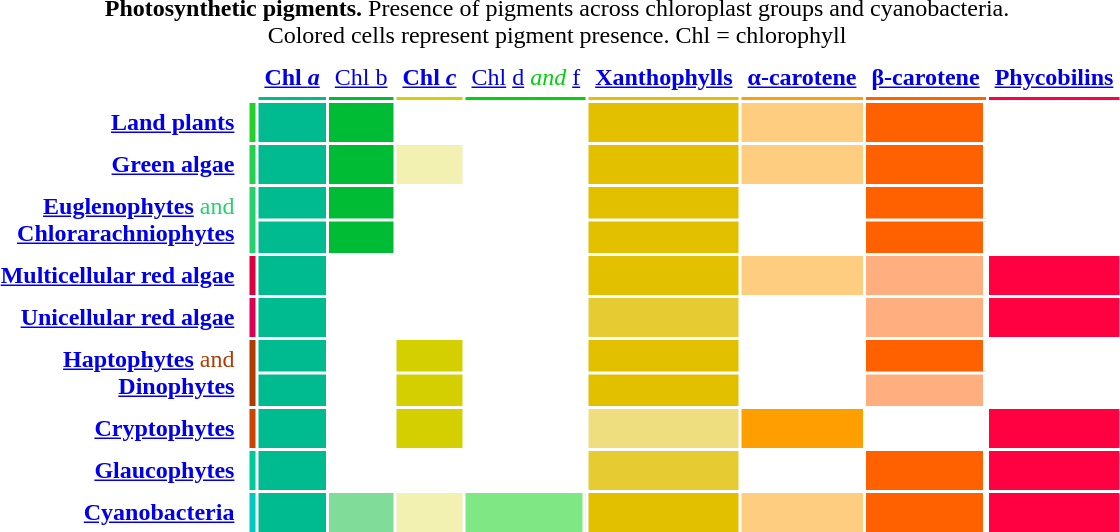<table cellpadding="4" style="text-align: center; margin-left:auto; margin-right: auto; margin-bottom: 20px;">
<tr>
<td colspan=10><strong>Photosynthetic pigments.</strong> Presence of pigments across chloroplast groups and cyanobacteria.<br>Colored cells represent pigment presence. Chl = chlorophyll</td>
</tr>
<tr>
<td></td>
<td style="border-bottom: 2px solid #00bb90;"><a href='#'><span><strong>Chl <em>a<strong><em></span></a></td>
<td style="border-bottom: 2px solid #00bb34;"><a href='#'><span></strong>Chl </em>b</em></strong></span></a></td>
<td style="border-bottom: 2px solid #d3cf00;"><a href='#'><span><strong>Chl <em>c<strong><em></span></a></td>
<td style="border-bottom: 2px solid #00d30c; color: #00d30c;"></strong><a href='#'><span>Chl</span></a> </em><a href='#'><span>d</span></a><em> and </em><a href='#'><span>f</span></a></em></strong></td>
<td style="border-bottom: 2px solid #e2c000;"><a href='#'><span><strong>Xanthophylls</strong></span></a></td>
<td style="border-bottom: 2px solid #ff9e00;"><a href='#'><span><strong>α-carotene</strong></span></a></td>
<td style="border-bottom: 2px solid #ff6000;"><a href='#'><span><strong>β-carotene</strong></span></a></td>
<td style="border-bottom: 2px solid #ff0040;"><a href='#'><span><strong>Phycobilins</strong></span></a><br></td>
</tr>
<tr>
<td style="text-align: right; padding-right: 10px; border-right: 4px solid #24d12b;"><strong><a href='#'><span>Land plants</span></a></strong></td>
<td style="background:#00bb90; color:#fff;"></td>
<td style="background:#00bb34; color:#fff;"></td>
<td></td>
<td></td>
<td style="background:#e2c000; color:#fff;"></td>
<td style="background:#ff9e00; color:#fff; opacity:0.5;"></td>
<td style="background:#ff6000; color:#fff; border-right:2px solid white;"></td>
</tr>
<tr>
<td style="text-align: right; padding-right: 10px; border-right: 4px solid #24d14e;"><strong><a href='#'><span>Green algae</span></a></strong></td>
<td style="background:#00bb90; color:#fff;"></td>
<td style="background:#00bb34; color:#fff;"></td>
<td style="background:#d3cf00; color:#fff; opacity:0.3;"></td>
<td></td>
<td style="background:#e2c000; color:#fff;"></td>
<td style="background:#ff9e00; color:#fff; opacity:0.5;"></td>
<td style="background:#ff6000; color:#fff; border-right:2px solid white;"></td>
<td></td>
</tr>
<tr>
<td style="text-align: right; padding-right: 10px; border-right: 4px solid #24d16d; color: #24d16d" rowspan="2"><strong><a href='#'><span>Euglenophytes</span></a></strong> and <br><strong><a href='#'><span>Chlorarachniophytes</span></a></strong></td>
<td style="background:#00bb90; color:#fff;"></td>
<td style="background:#00bb34; color:#fff;"></td>
<td></td>
<td></td>
<td style="background:#e2c000; color:#fff;"></td>
<td></td>
<td style="background:#ff6000; color:#fff; border-right:2px solid white;"></td>
</tr>
<tr>
<td style="background:#00bb90; color:#fff;"></td>
<td style="background:#00bb34; color:#fff;"></td>
<td></td>
<td></td>
<td style="background:#e2c000; color:#fff;"></td>
<td></td>
<td style="background:#ff6000; color:#fff; border-right:2px solid white;"></td>
</tr>
<tr>
<td style="text-align: right; padding-right: 10px; border-right: 4px solid #dc003e;"><strong><a href='#'><span>Multicellular red algae</span></a></strong></td>
<td style="background:#00bb90; color:#fff;"></td>
<td></td>
<td></td>
<td></td>
<td style="background:#e2c000; color:#fff;"></td>
<td style="background:#ff9e00; color:#fff; opacity:0.5;"></td>
<td style="background:#ff6000; color:#fff; opacity:0.5; border-right:2px solid white;"></td>
<td style="background:#ff0040; color:#fff;"></td>
</tr>
<tr>
<td style="text-align: right; padding-right: 10px; border-right: 4px solid #dc0052;"><strong><a href='#'><span>Unicellular red algae</span></a></strong></td>
<td style="background:#00bb90; color:#fff;"></td>
<td></td>
<td></td>
<td></td>
<td style="background:#e2c000; color:#fff; opacity:0.8;"></td>
<td></td>
<td style="background:#ff6000; color:#fff; opacity:0.5; border-right:2px solid white;"></td>
<td style="background:#ff0040; color:#fff;"></td>
</tr>
<tr>
<td style="text-align: right; padding-right: 10px; border-right: 4px solid #b13b00; color: #b13b00" rowspan="2"><strong><a href='#'><span>Haptophytes</span></a></strong> and <br><strong><a href='#'><span>Dinophytes</span></a></strong></td>
<td style="background:#00bb90; color:#fff;"></td>
<td></td>
<td style="background:#d3cf00; color:#fff;"></td>
<td></td>
<td style="background:#e2c000; color:#fff;"></td>
<td></td>
<td style="background:#ff6000; color:#fff; opacity:1; border-right:2px solid white;"></td>
<td></td>
</tr>
<tr>
<td style="background:#00bb90; color:#fff;"></td>
<td></td>
<td style="background:#d3cf00; color:#fff;"></td>
<td></td>
<td style="background:#e2c000; color:#fff;"></td>
<td></td>
<td style="background:#ff6000; color:#fff; opacity:0.5; border-right:2px solid white;"></td>
<td></td>
</tr>
<tr>
<td style="text-align: right; padding-right: 10px; border-right: 4px solid #ca4300;"><strong><a href='#'><span>Cryptophytes</span></a></strong></td>
<td style="background:#00bb90; color:#fff;"></td>
<td></td>
<td style="background:#d3cf00; color:#fff;"></td>
<td></td>
<td style="background:#e2c000; color:#fff; opacity:0.5;"></td>
<td style="background:#ff9e00; color:#fff;"></td>
<td></td>
<td style="background:#ff0040; color:#fff;"></td>
</tr>
<tr>
<td style="text-align: right; padding-right: 10px; border-right: 4px solid #00ca9b;"><strong><a href='#'><span>Glaucophytes</span></a></strong></td>
<td style="background:#00bb90; color:#fff;"></td>
<td></td>
<td></td>
<td></td>
<td style="background:#e2c000; color:#fff; opacity:0.8;"></td>
<td></td>
<td style="background:#ff6000; color:#fff; opacity:1; border-right:2px solid white;"></td>
<td style="background:#ff0040; color:#fff;"></td>
</tr>
<tr>
<td style="text-align: right; padding-right: 10px; border-right: 4px solid #00c9be;"><strong><a href='#'><span>Cyanobacteria</span></a></strong></td>
<td style="background:#00bb90; color:#fff;"></td>
<td style="background:#00bb34; color:#fff; opacity:0.5;"></td>
<td style="background:#d3cf00; color:#fff; opacity:0.3;"></td>
<td style="background:#00d30c; color:#fff; border-right:2px solid white; opacity:0.5;"></td>
<td style="background:#e2c000; color:#fff; opacity:1;"></td>
<td style="background:#ff9e00; color:#fff; opacity:0.5;"></td>
<td style="background:#ff6000; color:#fff; opacity:1; border-right:2px solid white;"></td>
<td style="background:#ff0040; color:#fff;"></td>
</tr>
</table>
